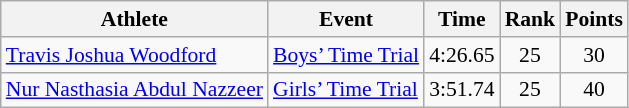<table class="wikitable" border="1" style="font-size:90%">
<tr>
<th>Athlete</th>
<th>Event</th>
<th>Time</th>
<th>Rank</th>
<th>Points</th>
</tr>
<tr>
<td><a href='#'>Travis Joshua Woodford</a></td>
<td><a href='#'>Boys’ Time Trial</a></td>
<td align=center>4:26.65</td>
<td align=center>25</td>
<td align=center>30</td>
</tr>
<tr>
<td><a href='#'>Nur Nasthasia Abdul Nazzeer</a></td>
<td><a href='#'>Girls’ Time Trial</a></td>
<td align=center>3:51.74</td>
<td align=center>25</td>
<td align=center>40</td>
</tr>
</table>
